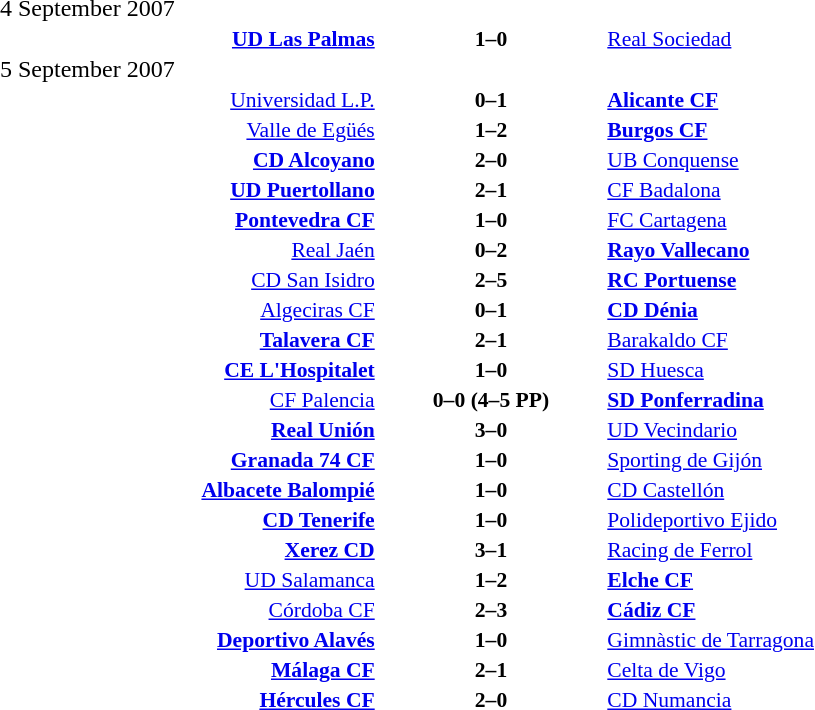<table width=100% cellspacing=1>
<tr>
<th width=20%></th>
<th width=12%></th>
<th width=20%></th>
<th></th>
</tr>
<tr>
<td>4 September 2007</td>
</tr>
<tr style=font-size:90%>
<td align=right><strong><a href='#'>UD Las Palmas</a></strong></td>
<td align=center><strong>1–0</strong></td>
<td><a href='#'>Real Sociedad</a></td>
</tr>
<tr>
<td>5 September 2007</td>
</tr>
<tr style=font-size:90%>
<td align=right><a href='#'>Universidad L.P.</a></td>
<td align=center><strong>0–1</strong></td>
<td><strong><a href='#'>Alicante CF</a></strong></td>
</tr>
<tr style=font-size:90%>
<td align=right><a href='#'>Valle de Egüés</a></td>
<td align=center><strong>1–2</strong></td>
<td><strong><a href='#'>Burgos CF</a></strong></td>
</tr>
<tr style=font-size:90%>
<td align=right><strong><a href='#'>CD Alcoyano</a></strong></td>
<td align=center><strong>2–0</strong></td>
<td><a href='#'>UB Conquense</a></td>
</tr>
<tr style=font-size:90%>
<td align=right><strong><a href='#'>UD Puertollano</a></strong></td>
<td align=center><strong>2–1</strong></td>
<td><a href='#'>CF Badalona</a></td>
</tr>
<tr style=font-size:90%>
<td align=right><strong><a href='#'>Pontevedra CF</a></strong></td>
<td align=center><strong>1–0</strong></td>
<td><a href='#'>FC Cartagena</a></td>
</tr>
<tr style=font-size:90%>
<td align=right><a href='#'>Real Jaén</a></td>
<td align=center><strong>0–2</strong></td>
<td><strong><a href='#'>Rayo Vallecano</a></strong></td>
</tr>
<tr style=font-size:90%>
<td align=right><a href='#'>CD San Isidro</a></td>
<td align=center><strong>2–5</strong></td>
<td><strong><a href='#'>RC Portuense</a></strong></td>
</tr>
<tr style=font-size:90%>
<td align=right><a href='#'>Algeciras CF</a></td>
<td align=center><strong>0–1</strong></td>
<td><strong><a href='#'>CD Dénia</a></strong></td>
</tr>
<tr style=font-size:90%>
<td align=right><strong><a href='#'>Talavera CF</a></strong></td>
<td align=center><strong>2–1</strong></td>
<td><a href='#'>Barakaldo CF</a></td>
</tr>
<tr style=font-size:90%>
<td align=right><strong><a href='#'>CE L'Hospitalet</a></strong></td>
<td align=center><strong>1–0</strong></td>
<td><a href='#'>SD Huesca</a></td>
</tr>
<tr style=font-size:90%>
<td align=right><a href='#'>CF Palencia</a></td>
<td align=center><strong>0–0</strong> <strong>(4–5 PP)</strong></td>
<td><strong><a href='#'>SD Ponferradina</a></strong></td>
<td></td>
</tr>
<tr style=font-size:90%>
<td align=right><strong><a href='#'>Real Unión</a></strong></td>
<td align=center><strong>3–0</strong></td>
<td><a href='#'>UD Vecindario</a></td>
</tr>
<tr style=font-size:90%>
<td align=right><strong><a href='#'>Granada 74 CF</a></strong></td>
<td align=center><strong>1–0</strong></td>
<td><a href='#'>Sporting de Gijón</a></td>
</tr>
<tr style=font-size:90%>
<td align=right><strong><a href='#'>Albacete Balompié</a></strong></td>
<td align=center><strong>1–0</strong></td>
<td><a href='#'>CD Castellón</a></td>
</tr>
<tr style=font-size:90%>
<td align=right><strong><a href='#'>CD Tenerife</a></strong></td>
<td align=center><strong>1–0</strong></td>
<td><a href='#'>Polideportivo Ejido</a></td>
</tr>
<tr style=font-size:90%>
<td align=right><strong><a href='#'>Xerez CD</a></strong></td>
<td align=center><strong>3–1</strong></td>
<td><a href='#'>Racing de Ferrol</a></td>
</tr>
<tr style=font-size:90%>
<td align=right><a href='#'>UD Salamanca</a></td>
<td align=center><strong>1–2</strong></td>
<td><strong><a href='#'>Elche CF</a></strong></td>
</tr>
<tr style=font-size:90%>
<td align=right><a href='#'>Córdoba CF</a></td>
<td align=center><strong>2–3</strong></td>
<td><strong><a href='#'>Cádiz CF</a></strong></td>
</tr>
<tr style=font-size:90%>
<td align=right><strong><a href='#'>Deportivo Alavés</a></strong></td>
<td align=center><strong>1–0</strong></td>
<td><a href='#'>Gimnàstic de Tarragona</a></td>
</tr>
<tr style=font-size:90%>
<td align=right><strong><a href='#'>Málaga CF</a></strong></td>
<td align=center><strong>2–1</strong></td>
<td><a href='#'>Celta de Vigo</a></td>
</tr>
<tr style=font-size:90%>
<td align=right><strong><a href='#'>Hércules CF</a></strong></td>
<td align=center><strong>2–0</strong></td>
<td><a href='#'>CD Numancia</a></td>
</tr>
</table>
